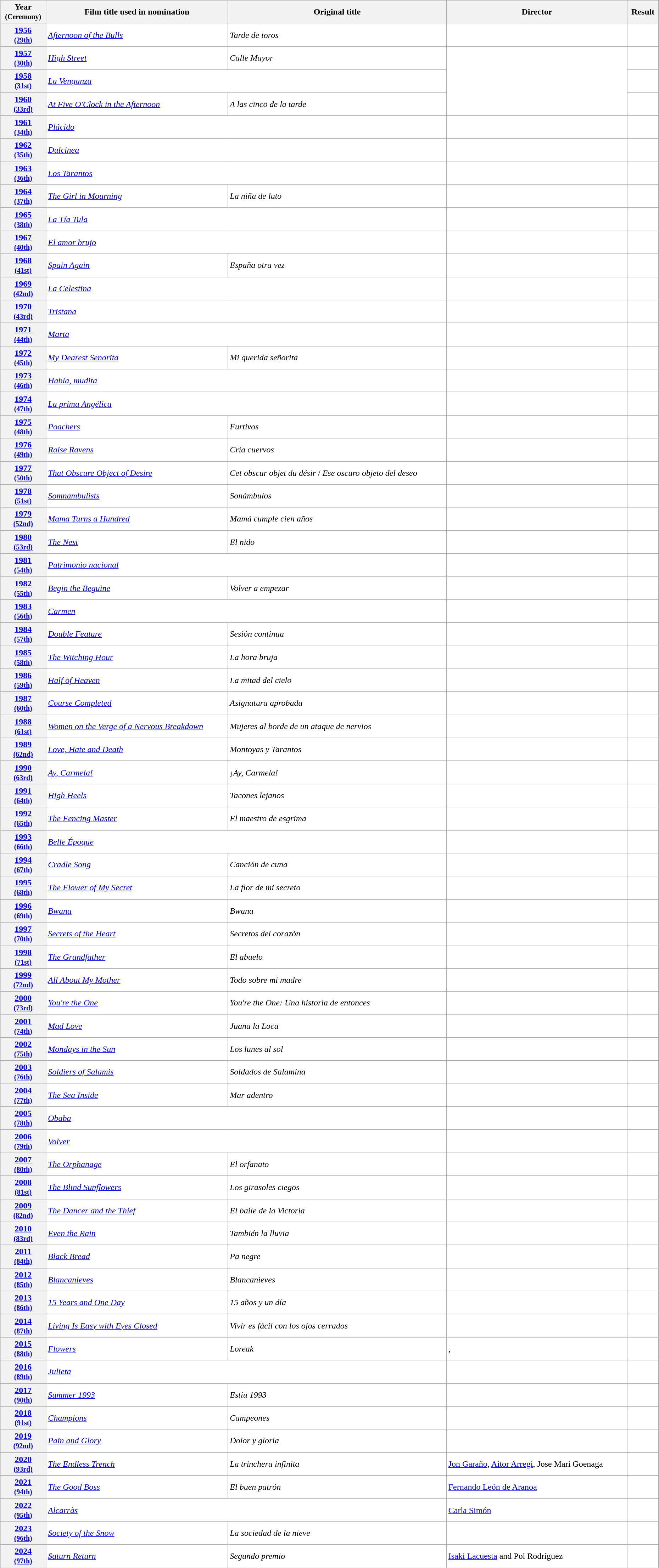<table class="wikitable sortable" width="98%" style="background:#ffffff;">
<tr>
<th>Year<br><small>(Ceremony)</small></th>
<th>Film title used in nomination</th>
<th>Original title</th>
<th>Director</th>
<th>Result</th>
</tr>
<tr>
<th align="center"><a href='#'>1956</a><br><small><a href='#'>(29th)</a></small></th>
<td><em><a href='#'>Afternoon of the Bulls</a></em></td>
<td><em>Tarde de toros</em></td>
<td></td>
<td></td>
</tr>
<tr>
<th align="center"><a href='#'>1957</a><br><small><a href='#'>(30th)</a></small></th>
<td><em><a href='#'>High Street</a></em></td>
<td><em>Calle Mayor</em></td>
<td rowspan="3"></td>
<td></td>
</tr>
<tr>
<th align="center"><a href='#'>1958</a><br><small><a href='#'>(31st)</a></small></th>
<td colspan="2"><em><a href='#'>La Venganza</a></em></td>
<td></td>
</tr>
<tr>
<th align="center"><a href='#'>1960</a><br><small><a href='#'>(33rd)</a></small></th>
<td><em><a href='#'>At Five O'Clock in the Afternoon</a></em></td>
<td><em>A las cinco de la tarde</em></td>
<td></td>
</tr>
<tr>
<th align="center"><a href='#'>1961</a><br><small><a href='#'>(34th)</a></small></th>
<td colspan="2"><em><a href='#'>Plácido</a></em></td>
<td></td>
<td></td>
</tr>
<tr>
<th align="center"><a href='#'>1962</a><br><small><a href='#'>(35th)</a></small></th>
<td colspan="2"><em><a href='#'>Dulcinea</a></em></td>
<td></td>
<td></td>
</tr>
<tr>
<th align="center"><a href='#'>1963</a><br><small><a href='#'>(36th)</a></small></th>
<td colspan="2"><em><a href='#'>Los Tarantos</a></em></td>
<td></td>
<td></td>
</tr>
<tr>
<th align="center"><a href='#'>1964</a><br><small><a href='#'>(37th)</a></small></th>
<td><em><a href='#'>The Girl in Mourning</a></em></td>
<td><em>La niña de luto</em></td>
<td></td>
<td></td>
</tr>
<tr>
<th align="center"><a href='#'>1965</a><br><small><a href='#'>(38th)</a></small></th>
<td colspan="2"><em><a href='#'>La Tía Tula</a></em></td>
<td></td>
<td></td>
</tr>
<tr>
<th align="center"><a href='#'>1967</a><br><small><a href='#'>(40th)</a></small></th>
<td colspan="2"><em><a href='#'>El amor brujo</a></em></td>
<td></td>
<td></td>
</tr>
<tr>
<th align="center"><a href='#'>1968</a><br><small><a href='#'>(41st)</a></small></th>
<td><em><a href='#'>Spain Again</a></em></td>
<td><em>España otra vez</em></td>
<td></td>
<td></td>
</tr>
<tr>
<th align="center"><a href='#'>1969</a><br><small><a href='#'>(42nd)</a></small></th>
<td colspan="2"><em><a href='#'>La Celestina</a></em></td>
<td></td>
<td></td>
</tr>
<tr>
<th align="center"><a href='#'>1970</a><br><small><a href='#'>(43rd)</a></small></th>
<td colspan="2"><em><a href='#'>Tristana</a></em></td>
<td></td>
<td></td>
</tr>
<tr>
<th align="center"><a href='#'>1971</a><br><small><a href='#'>(44th)</a></small></th>
<td colspan="2"><em><a href='#'>Marta</a></em></td>
<td></td>
<td></td>
</tr>
<tr>
<th align="center"><a href='#'>1972</a><br><small><a href='#'>(45th)</a></small></th>
<td><em><a href='#'>My Dearest Senorita</a></em></td>
<td><em>Mi querida señorita</em></td>
<td></td>
<td></td>
</tr>
<tr>
<th align="center"><a href='#'>1973</a><br><small><a href='#'>(46th)</a></small></th>
<td colspan="2"><em><a href='#'>Habla, mudita</a></em></td>
<td></td>
<td></td>
</tr>
<tr>
<th align="center"><a href='#'>1974</a><br><small><a href='#'>(47th)</a></small></th>
<td colspan="2"><em><a href='#'>La prima Angélica</a></em></td>
<td></td>
<td></td>
</tr>
<tr>
<th align="center"><a href='#'>1975</a><br><small><a href='#'>(48th)</a></small></th>
<td><em><a href='#'>Poachers</a></em></td>
<td><em>Furtivos</em></td>
<td></td>
<td></td>
</tr>
<tr>
<th align="center"><a href='#'>1976</a><br><small><a href='#'>(49th)</a></small></th>
<td><em><a href='#'>Raise Ravens</a></em></td>
<td><em>Cría cuervos</em></td>
<td></td>
<td></td>
</tr>
<tr>
<th align="center"><a href='#'>1977</a><br><small><a href='#'>(50th)</a></small></th>
<td><em><a href='#'>That Obscure Object of Desire</a></em></td>
<td><em>Cet obscur objet du désir</em> / <em>Ese oscuro objeto del deseo</em></td>
<td></td>
<td></td>
</tr>
<tr>
<th align="center"><a href='#'>1978</a><br><small><a href='#'>(51st)</a></small></th>
<td><em><a href='#'>Somnambulists</a></em></td>
<td><em>Sonámbulos</em></td>
<td></td>
<td></td>
</tr>
<tr>
<th align="center"><a href='#'>1979</a><br><small><a href='#'>(52nd)</a></small></th>
<td><em><a href='#'>Mama Turns a Hundred</a></em></td>
<td><em>Mamá cumple cien años</em></td>
<td></td>
<td></td>
</tr>
<tr>
<th align="center"><a href='#'>1980</a><br><small><a href='#'>(53rd)</a></small></th>
<td><em><a href='#'>The Nest</a></em></td>
<td><em>El nido</em></td>
<td></td>
<td></td>
</tr>
<tr>
<th align="center"><a href='#'>1981</a><br><small><a href='#'>(54th)</a></small></th>
<td colspan="2"><em><a href='#'>Patrimonio nacional</a></em></td>
<td></td>
<td></td>
</tr>
<tr>
<th align="center"><a href='#'>1982</a><br><small><a href='#'>(55th)</a></small></th>
<td><em><a href='#'>Begin the Beguine</a></em></td>
<td><em>Volver a empezar</em></td>
<td></td>
<td></td>
</tr>
<tr>
<th align="center"><a href='#'>1983</a><br><small><a href='#'>(56th)</a></small></th>
<td colspan="2"><em><a href='#'>Carmen</a></em></td>
<td></td>
<td></td>
</tr>
<tr>
<th align="center"><a href='#'>1984</a><br><small><a href='#'>(57th)</a></small></th>
<td><em><a href='#'>Double Feature</a></em></td>
<td><em>Sesión continua</em></td>
<td></td>
<td></td>
</tr>
<tr>
<th align="center"><a href='#'>1985</a><br><small><a href='#'>(58th)</a></small></th>
<td><em><a href='#'>The Witching Hour</a></em></td>
<td><em>La hora bruja</em></td>
<td></td>
<td></td>
</tr>
<tr>
<th align="center"><a href='#'>1986</a><br><small><a href='#'>(59th)</a></small></th>
<td><em><a href='#'>Half of Heaven</a></em></td>
<td><em>La mitad del cielo</em></td>
<td></td>
<td></td>
</tr>
<tr>
<th align="center"><a href='#'>1987</a><br><small><a href='#'>(60th)</a></small></th>
<td><em><a href='#'>Course Completed</a></em></td>
<td><em>Asignatura aprobada</em></td>
<td></td>
<td></td>
</tr>
<tr>
<th align="center"><a href='#'>1988</a><br><small><a href='#'>(61st)</a></small></th>
<td><em><a href='#'>Women on the Verge of a Nervous Breakdown</a></em></td>
<td><em>Mujeres al borde de un ataque de nervios</em></td>
<td></td>
<td></td>
</tr>
<tr>
<th align="center"><a href='#'>1989</a><br><small><a href='#'>(62nd)</a></small></th>
<td><em><a href='#'>Love, Hate and Death</a></em></td>
<td><em>Montoyas y Tarantos</em></td>
<td></td>
<td></td>
</tr>
<tr>
<th align="center"><a href='#'>1990</a><br><small><a href='#'>(63rd)</a></small></th>
<td><em><a href='#'>Ay, Carmela!</a></em></td>
<td><em>¡Ay, Carmela!</em></td>
<td></td>
<td></td>
</tr>
<tr>
<th align="center"><a href='#'>1991</a><br><small><a href='#'>(64th)</a></small></th>
<td><em><a href='#'>High Heels</a></em></td>
<td><em>Tacones lejanos</em></td>
<td></td>
<td></td>
</tr>
<tr>
<th align="center"><a href='#'>1992</a><br><small><a href='#'>(65th)</a></small></th>
<td><em><a href='#'>The Fencing Master</a></em></td>
<td><em>El maestro de esgrima</em></td>
<td></td>
<td></td>
</tr>
<tr>
<th align="center"><a href='#'>1993</a><br><small><a href='#'>(66th)</a></small></th>
<td colspan="2"><em><a href='#'>Belle Époque</a></em></td>
<td></td>
<td></td>
</tr>
<tr>
<th align="center"><a href='#'>1994</a><br><small><a href='#'>(67th)</a></small></th>
<td><em><a href='#'>Cradle Song</a></em></td>
<td><em>Canción de cuna</em></td>
<td></td>
<td></td>
</tr>
<tr>
<th align="center"><a href='#'>1995</a><br><small><a href='#'>(68th)</a></small></th>
<td><em><a href='#'>The Flower of My Secret</a></em></td>
<td><em>La flor de mi secreto</em></td>
<td></td>
<td></td>
</tr>
<tr>
<th align="center"><a href='#'>1996</a><br><small><a href='#'>(69th)</a></small></th>
<td><em><a href='#'>Bwana</a></em></td>
<td><em>Bwana</em></td>
<td></td>
<td></td>
</tr>
<tr>
<th align="center"><a href='#'>1997</a><br><small><a href='#'>(70th)</a></small></th>
<td><em><a href='#'>Secrets of the Heart</a></em></td>
<td><em>Secretos del corazón</em></td>
<td></td>
<td></td>
</tr>
<tr>
<th align="center"><a href='#'>1998</a><br><small><a href='#'>(71st)</a></small></th>
<td><em><a href='#'>The Grandfather</a></em></td>
<td><em>El abuelo</em></td>
<td></td>
<td></td>
</tr>
<tr>
<th align="center"><a href='#'>1999</a><br><small><a href='#'>(72nd)</a></small></th>
<td><em><a href='#'>All About My Mother</a></em></td>
<td><em>Todo sobre mi madre</em></td>
<td></td>
<td></td>
</tr>
<tr>
<th align="center"><a href='#'>2000</a><br><small><a href='#'>(73rd)</a></small></th>
<td><em><a href='#'>You're the One</a></em></td>
<td><em>You're the One: Una historia de entonces</em></td>
<td></td>
<td></td>
</tr>
<tr>
<th align="center"><a href='#'>2001</a><br><small><a href='#'>(74th)</a></small></th>
<td><em><a href='#'>Mad Love</a></em></td>
<td><em>Juana la Loca</em></td>
<td></td>
<td></td>
</tr>
<tr>
<th align="center"><a href='#'>2002</a><br><small><a href='#'>(75th)</a></small></th>
<td><em><a href='#'>Mondays in the Sun</a></em></td>
<td><em>Los lunes al sol</em></td>
<td></td>
<td></td>
</tr>
<tr>
<th align="center"><a href='#'>2003</a><br><small><a href='#'>(76th)</a></small></th>
<td><em><a href='#'>Soldiers of Salamis</a></em></td>
<td><em>Soldados de Salamina</em></td>
<td></td>
<td></td>
</tr>
<tr>
<th align="center"><a href='#'>2004</a><br><small><a href='#'>(77th)</a></small></th>
<td><em><a href='#'>The Sea Inside</a></em></td>
<td><em>Mar adentro</em></td>
<td></td>
<td></td>
</tr>
<tr>
<th align="center"><a href='#'>2005</a><br><small><a href='#'>(78th)</a></small></th>
<td colspan="2"><em><a href='#'>Obaba</a></em></td>
<td></td>
<td></td>
</tr>
<tr>
<th align="center"><a href='#'>2006</a><br><small><a href='#'>(79th)</a></small></th>
<td colspan="2"><em><a href='#'>Volver</a></em></td>
<td></td>
<td></td>
</tr>
<tr>
<th align="center"><a href='#'>2007</a><br><small><a href='#'>(80th)</a></small></th>
<td><em><a href='#'>The Orphanage</a></em></td>
<td><em>El orfanato</em></td>
<td></td>
<td></td>
</tr>
<tr>
<th align="center"><a href='#'>2008</a><br><small><a href='#'>(81st)</a></small></th>
<td><em><a href='#'>The Blind Sunflowers</a></em></td>
<td><em>Los girasoles ciegos</em></td>
<td></td>
<td></td>
</tr>
<tr>
<th align="center"><a href='#'>2009</a><br><small><a href='#'>(82nd)</a></small></th>
<td><em><a href='#'>The Dancer and the Thief</a></em></td>
<td><em>El baile de la Victoria</em></td>
<td></td>
<td></td>
</tr>
<tr>
<th align="center"><a href='#'>2010</a><br><small><a href='#'>(83rd)</a></small></th>
<td><em><a href='#'>Even the Rain</a></em></td>
<td><em>También la lluvia</em></td>
<td></td>
<td></td>
</tr>
<tr>
<th align="center"><a href='#'>2011</a><br><small><a href='#'>(84th)</a></small></th>
<td><em><a href='#'>Black Bread</a></em></td>
<td><em>Pa negre</em></td>
<td></td>
<td></td>
</tr>
<tr>
<th align="center"><a href='#'>2012</a><br><small><a href='#'>(85th)</a></small></th>
<td><em><a href='#'>Blancanieves</a></em></td>
<td><em>Blancanieves</em></td>
<td></td>
<td></td>
</tr>
<tr>
<th align="center"><a href='#'>2013</a><br><small><a href='#'>(86th)</a></small></th>
<td><em><a href='#'>15 Years and One Day</a></em></td>
<td><em>15 años y un día</em></td>
<td></td>
<td></td>
</tr>
<tr>
<th align="center"><a href='#'>2014</a><br><small><a href='#'>(87th)</a></small></th>
<td><em><a href='#'>Living Is Easy with Eyes Closed</a></em></td>
<td><em>Vivir es fácil con los ojos cerrados</em></td>
<td></td>
<td></td>
</tr>
<tr>
<th align="center"><a href='#'>2015</a><br><small><a href='#'>(88th)</a></small></th>
<td><em><a href='#'>Flowers</a></em></td>
<td><em>Loreak</em></td>
<td>, </td>
<td></td>
</tr>
<tr>
<th align="center"><a href='#'>2016</a><br><small><a href='#'>(89th)</a></small></th>
<td colspan="2"><em><a href='#'>Julieta</a></em></td>
<td></td>
<td></td>
</tr>
<tr>
<th align="center"><a href='#'>2017</a><br><small><a href='#'>(90th)</a></small></th>
<td><em><a href='#'>Summer 1993</a></em></td>
<td><em>Estiu 1993</em></td>
<td></td>
<td></td>
</tr>
<tr>
<th align="center"><a href='#'>2018</a><br><small><a href='#'>(91st)</a></small></th>
<td><em><a href='#'>Champions</a></em></td>
<td><em>Campeones</em></td>
<td></td>
<td></td>
</tr>
<tr>
<th align="center"><a href='#'>2019</a><br><small><a href='#'>(92nd)</a></small></th>
<td><em><a href='#'>Pain and Glory</a></em></td>
<td><em>Dolor y gloria</em></td>
<td></td>
<td></td>
</tr>
<tr>
<th align="center"><a href='#'>2020</a><br><small><a href='#'>(93rd)</a></small></th>
<td><em><a href='#'>The Endless Trench</a></em></td>
<td><em>La trinchera infinita</em></td>
<td><a href='#'>Jon Garaño</a>, <a href='#'>Aitor Arregi</a>, Jose Mari Goenaga</td>
<td></td>
</tr>
<tr>
<th align="center"><a href='#'>2021</a><br><small><a href='#'>(94th)</a></small></th>
<td><em><a href='#'>The Good Boss</a></em></td>
<td><em>El buen patrón</em></td>
<td><a href='#'>Fernando León de Aranoa</a></td>
<td></td>
</tr>
<tr>
<th align="center"><a href='#'>2022</a><br><small><a href='#'>(95th)</a></small></th>
<td colspan="2"><em><a href='#'>Alcarràs</a></em></td>
<td><a href='#'>Carla Simón</a></td>
<td></td>
</tr>
<tr>
<th align="center"><a href='#'>2023</a><br><small><a href='#'>(96th)</a></small></th>
<td><em><a href='#'>Society of the Snow</a></em></td>
<td><em>La sociedad de la nieve</em></td>
<td></td>
<td></td>
</tr>
<tr>
<th><a href='#'>2024</a><br><small><a href='#'>(97th)</a></small></th>
<td><em><a href='#'>Saturn Return</a></em></td>
<td><em>Segundo premio</em></td>
<td><a href='#'>Isaki Lacuesta</a> and Pol Rodríguez</td>
<td></td>
</tr>
</table>
